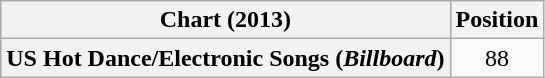<table class="wikitable plainrowheaders" style="text-align:center;">
<tr>
<th scope="col">Chart (2013)</th>
<th scope="col">Position</th>
</tr>
<tr>
<th scope="row">US Hot Dance/Electronic Songs (<em>Billboard</em>)</th>
<td>88</td>
</tr>
</table>
